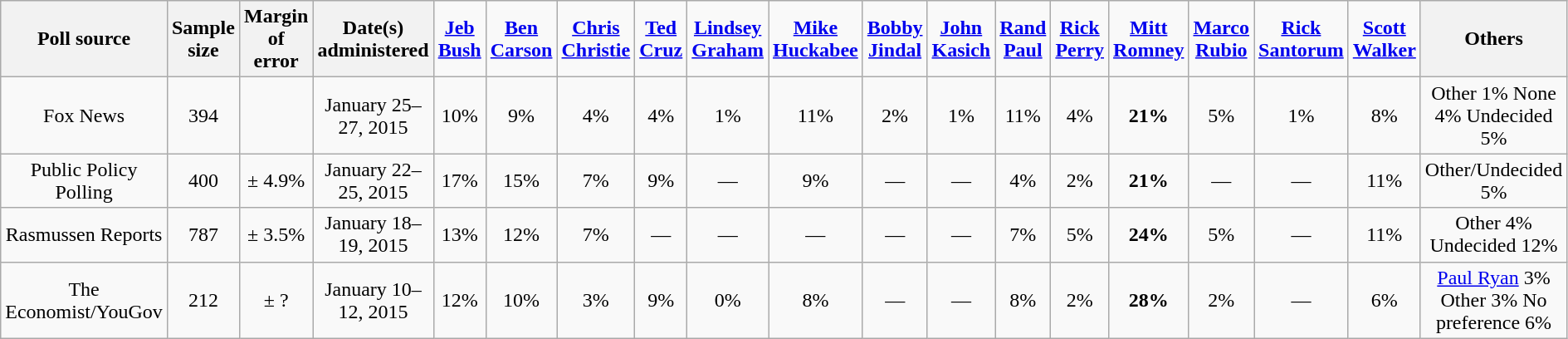<table class="wikitable" style="text-align:center">
<tr>
<th>Poll source</th>
<th>Sample size</th>
<th>Margin of error</th>
<th>Date(s) administered</th>
<td><strong><a href='#'>Jeb Bush</a></strong></td>
<td><strong><a href='#'>Ben Carson</a></strong></td>
<td><strong><a href='#'>Chris Christie</a></strong></td>
<td><strong><a href='#'>Ted Cruz</a></strong></td>
<td><strong><a href='#'>Lindsey Graham</a></strong></td>
<td><strong><a href='#'>Mike Huckabee</a></strong></td>
<td><strong><a href='#'>Bobby Jindal</a></strong></td>
<td><strong><a href='#'>John Kasich</a></strong></td>
<td><strong><a href='#'>Rand Paul</a></strong></td>
<td><strong><a href='#'>Rick Perry</a></strong></td>
<td><strong><a href='#'>Mitt Romney</a></strong></td>
<td><strong><a href='#'>Marco Rubio</a></strong></td>
<td><strong><a href='#'>Rick Santorum</a></strong></td>
<td><strong><a href='#'>Scott Walker</a></strong></td>
<th>Others</th>
</tr>
<tr>
<td>Fox News</td>
<td>394</td>
<td></td>
<td>January 25–27, 2015</td>
<td>10%</td>
<td>9%</td>
<td>4%</td>
<td>4%</td>
<td>1%</td>
<td>11%</td>
<td>2%</td>
<td>1%</td>
<td>11%</td>
<td>4%</td>
<td><strong>21%</strong></td>
<td>5%</td>
<td>1%</td>
<td>8%</td>
<td>Other 1% None 4% Undecided 5%</td>
</tr>
<tr>
<td>Public Policy Polling</td>
<td>400</td>
<td>± 4.9%</td>
<td>January 22–25, 2015</td>
<td>17%</td>
<td>15%</td>
<td>7%</td>
<td>9%</td>
<td>—</td>
<td>9%</td>
<td>—</td>
<td>—</td>
<td>4%</td>
<td>2%</td>
<td><strong>21%</strong></td>
<td>—</td>
<td>—</td>
<td>11%</td>
<td>Other/Undecided 5%</td>
</tr>
<tr>
<td>Rasmussen Reports</td>
<td>787</td>
<td>± 3.5%</td>
<td>January 18–19, 2015</td>
<td>13%</td>
<td>12%</td>
<td>7%</td>
<td>—</td>
<td>—</td>
<td>—</td>
<td>—</td>
<td>—</td>
<td>7%</td>
<td>5%</td>
<td><strong>24%</strong></td>
<td>5%</td>
<td>—</td>
<td>11%</td>
<td>Other 4% Undecided 12%</td>
</tr>
<tr>
<td>The Economist/YouGov</td>
<td>212</td>
<td>± ?</td>
<td>January 10–12, 2015</td>
<td>12%</td>
<td>10%</td>
<td>3%</td>
<td>9%</td>
<td>0%</td>
<td>8%</td>
<td>—</td>
<td>—</td>
<td>8%</td>
<td>2%</td>
<td><strong>28%</strong></td>
<td>2%</td>
<td>—</td>
<td>6%</td>
<td><a href='#'>Paul Ryan</a> 3% Other 3% No preference 6%</td>
</tr>
</table>
